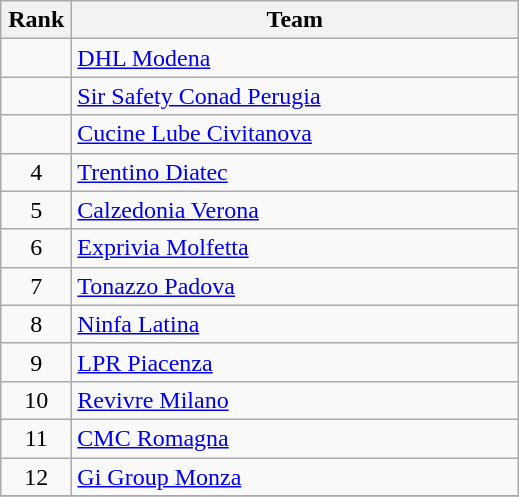<table class="wikitable" style="text-align: center;">
<tr>
<th width=40>Rank</th>
<th width=290>Team</th>
</tr>
<tr>
<td></td>
<td align=left><a href='#'>DHL Modena</a></td>
</tr>
<tr>
<td></td>
<td align=left><a href='#'>Sir Safety Conad Perugia</a></td>
</tr>
<tr>
<td></td>
<td align=left><a href='#'>Cucine Lube Civitanova</a></td>
</tr>
<tr>
<td>4</td>
<td align=left><a href='#'>Trentino Diatec</a></td>
</tr>
<tr>
<td>5</td>
<td align=left><a href='#'>Calzedonia Verona</a></td>
</tr>
<tr>
<td>6</td>
<td align=left><a href='#'>Exprivia Molfetta</a></td>
</tr>
<tr>
<td>7</td>
<td align=left><a href='#'>Tonazzo Padova</a></td>
</tr>
<tr>
<td>8</td>
<td align=left><a href='#'>Ninfa Latina</a></td>
</tr>
<tr>
<td>9</td>
<td align=left><a href='#'>LPR Piacenza</a></td>
</tr>
<tr>
<td>10</td>
<td align=left><a href='#'>Revivre Milano</a></td>
</tr>
<tr>
<td>11</td>
<td align=left><a href='#'>CMC Romagna</a></td>
</tr>
<tr>
<td>12</td>
<td align=left><a href='#'>Gi Group Monza</a></td>
</tr>
<tr>
</tr>
</table>
